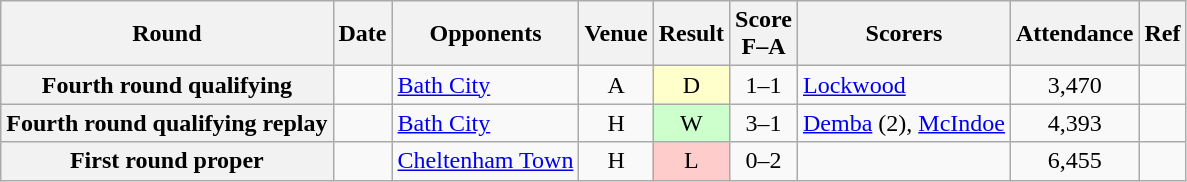<table class="wikitable plainrowheaders sortable" style="text-align:center">
<tr>
<th scope="col">Round</th>
<th scope="col">Date</th>
<th scope="col">Opponents</th>
<th scope="col">Venue</th>
<th scope="col">Result</th>
<th scope="col">Score<br>F–A</th>
<th scope="col" class="unsortable">Scorers</th>
<th scope="col">Attendance</th>
<th scope="col" class="unsortable">Ref</th>
</tr>
<tr>
<th scope="row">Fourth round qualifying</th>
<td align="left"></td>
<td align="left"><a href='#'>Bath City</a></td>
<td>A</td>
<td style="background-color:#FFFFCC">D</td>
<td>1–1</td>
<td align="left"><a href='#'>Lockwood</a></td>
<td>3,470</td>
<td></td>
</tr>
<tr>
<th scope="row">Fourth round qualifying replay</th>
<td align="left"></td>
<td align="left"><a href='#'>Bath City</a></td>
<td>H</td>
<td style="background-color:#CCFFCC">W</td>
<td>3–1</td>
<td align="left"><a href='#'>Demba</a> (2), <a href='#'>McIndoe</a></td>
<td>4,393</td>
<td></td>
</tr>
<tr>
<th scope="row">First round proper</th>
<td align="left"></td>
<td align="left"><a href='#'>Cheltenham Town</a></td>
<td>H</td>
<td style="background-color:#FFCCCC">L</td>
<td>0–2</td>
<td align="left"></td>
<td>6,455</td>
<td></td>
</tr>
</table>
